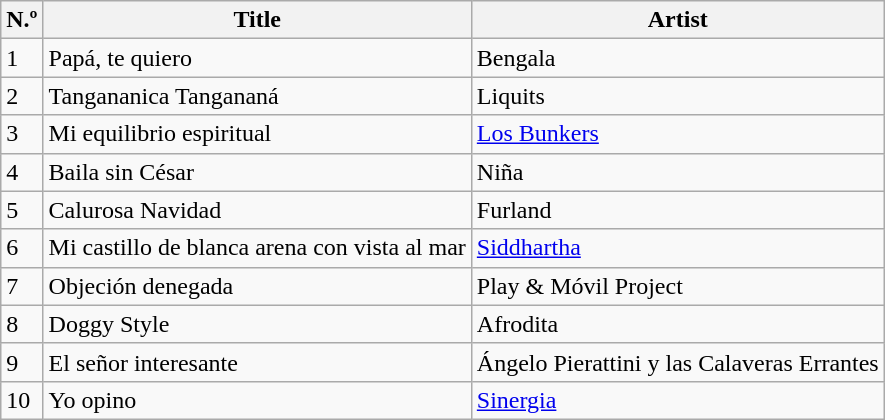<table class="wikitable">
<tr>
<th>N.º</th>
<th>Title</th>
<th>Artist</th>
</tr>
<tr>
<td>1</td>
<td>Papá, te quiero</td>
<td>Bengala</td>
</tr>
<tr>
<td>2</td>
<td>Tangananica Tangananá</td>
<td>Liquits</td>
</tr>
<tr>
<td>3</td>
<td>Mi equilibrio espiritual</td>
<td><a href='#'>Los Bunkers</a></td>
</tr>
<tr>
<td>4</td>
<td>Baila sin César</td>
<td>Niña</td>
</tr>
<tr>
<td>5</td>
<td>Calurosa Navidad</td>
<td>Furland</td>
</tr>
<tr>
<td>6</td>
<td>Mi castillo de blanca arena con vista al mar</td>
<td><a href='#'>Siddhartha</a></td>
</tr>
<tr>
<td>7</td>
<td>Objeción denegada</td>
<td>Play & Móvil Project</td>
</tr>
<tr>
<td>8</td>
<td>Doggy Style</td>
<td>Afrodita</td>
</tr>
<tr>
<td>9</td>
<td>El señor interesante</td>
<td>Ángelo Pierattini y las Calaveras Errantes</td>
</tr>
<tr>
<td>10</td>
<td>Yo opino</td>
<td><a href='#'>Sinergia</a></td>
</tr>
</table>
